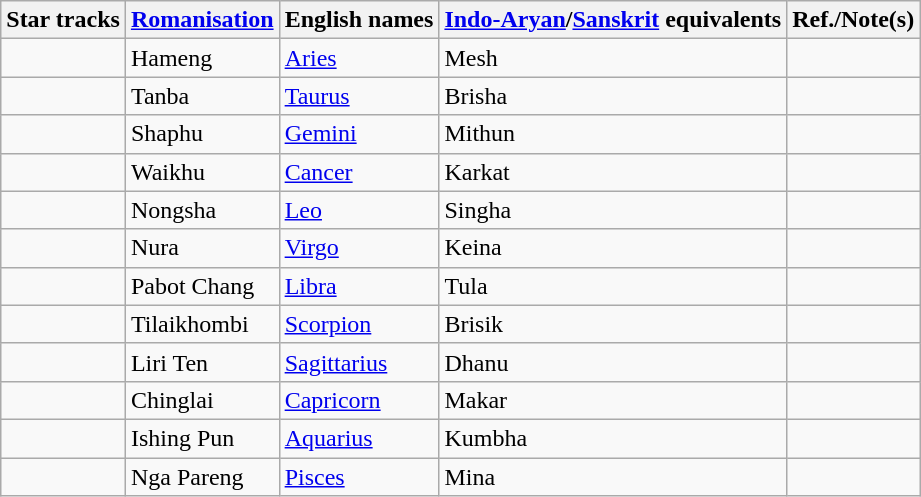<table class="wikitable">
<tr>
<th>Star tracks</th>
<th><a href='#'>Romanisation</a></th>
<th>English names</th>
<th><a href='#'>Indo-Aryan</a>/<a href='#'>Sanskrit</a> equivalents</th>
<th>Ref./Note(s)</th>
</tr>
<tr>
<td></td>
<td>Hameng</td>
<td><a href='#'>Aries</a></td>
<td>Mesh</td>
<td></td>
</tr>
<tr>
<td></td>
<td>Tanba</td>
<td><a href='#'>Taurus</a></td>
<td>Brisha</td>
<td></td>
</tr>
<tr>
<td></td>
<td>Shaphu</td>
<td><a href='#'>Gemini</a></td>
<td>Mithun</td>
<td></td>
</tr>
<tr>
<td></td>
<td>Waikhu</td>
<td><a href='#'>Cancer</a></td>
<td>Karkat</td>
<td></td>
</tr>
<tr>
<td></td>
<td>Nongsha</td>
<td><a href='#'>Leo</a></td>
<td>Singha</td>
<td></td>
</tr>
<tr>
<td></td>
<td>Nura</td>
<td><a href='#'>Virgo</a></td>
<td>Keina</td>
<td></td>
</tr>
<tr>
<td></td>
<td>Pabot Chang</td>
<td><a href='#'>Libra</a></td>
<td>Tula</td>
<td></td>
</tr>
<tr>
<td></td>
<td>Tilaikhombi</td>
<td><a href='#'>Scorpion</a></td>
<td>Brisik</td>
<td></td>
</tr>
<tr>
<td></td>
<td>Liri Ten</td>
<td><a href='#'>Sagittarius</a></td>
<td>Dhanu</td>
<td></td>
</tr>
<tr>
<td></td>
<td>Chinglai</td>
<td><a href='#'>Capricorn</a></td>
<td>Makar</td>
<td></td>
</tr>
<tr>
<td></td>
<td>Ishing Pun</td>
<td><a href='#'>Aquarius</a></td>
<td>Kumbha</td>
<td></td>
</tr>
<tr>
<td></td>
<td>Nga Pareng</td>
<td><a href='#'>Pisces</a></td>
<td>Mina</td>
<td></td>
</tr>
</table>
